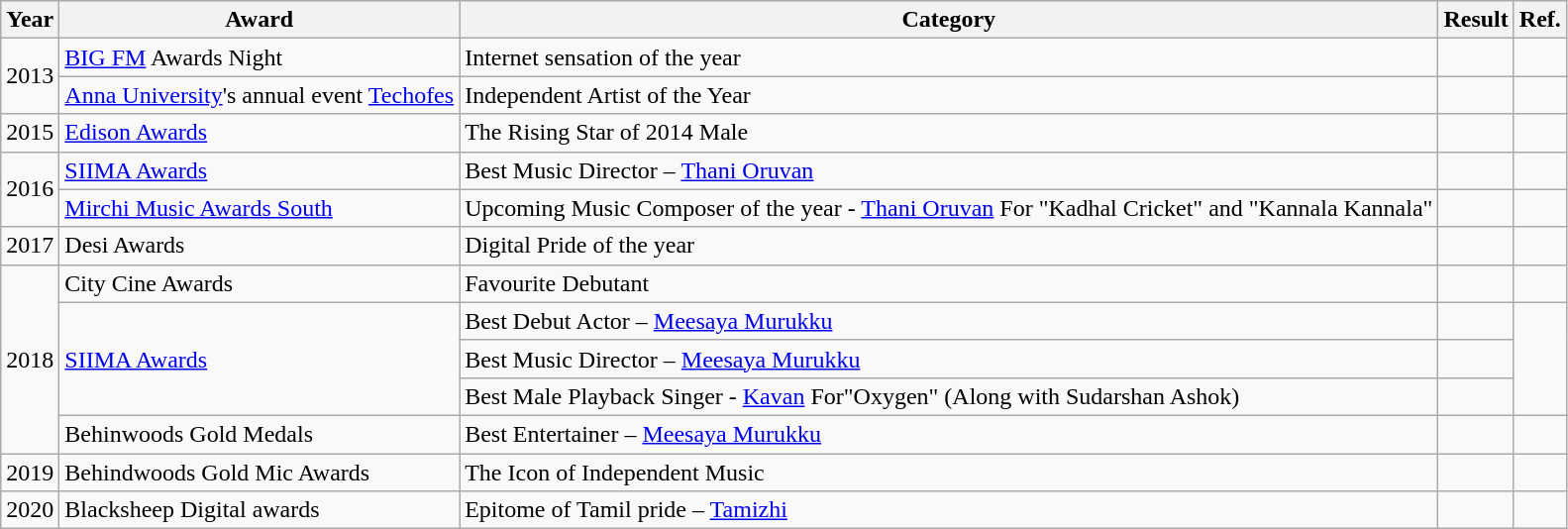<table class="wikitable">
<tr>
<th>Year</th>
<th>Award</th>
<th>Category</th>
<th>Result</th>
<th>Ref.</th>
</tr>
<tr>
<td rowspan="2">2013</td>
<td><a href='#'>BIG FM</a> Awards Night</td>
<td>Internet sensation of the year</td>
<td></td>
<td style="text-align:center;"></td>
</tr>
<tr>
<td><a href='#'>Anna University</a>'s annual event <a href='#'>Techofes</a></td>
<td>Independent Artist of the Year</td>
<td></td>
<td style="text-align:center;"></td>
</tr>
<tr>
<td>2015</td>
<td><a href='#'>Edison Awards</a></td>
<td>The Rising Star of 2014 Male</td>
<td></td>
<td style="text-align:center;"></td>
</tr>
<tr>
<td rowspan="2">2016</td>
<td><a href='#'>SIIMA Awards</a></td>
<td>Best Music Director – <a href='#'>Thani Oruvan</a></td>
<td></td>
<td style="text-align:center;"></td>
</tr>
<tr>
<td><a href='#'>Mirchi Music Awards South</a></td>
<td>Upcoming Music Composer of the year - <a href='#'>Thani Oruvan</a>  For "Kadhal Cricket" and "Kannala Kannala"</td>
<td></td>
<td style="text-align:center;"></td>
</tr>
<tr>
<td>2017</td>
<td>Desi Awards</td>
<td>Digital Pride of the year</td>
<td></td>
<td style="text-align:center;"></td>
</tr>
<tr>
<td rowspan="5">2018</td>
<td>City Cine Awards</td>
<td>Favourite Debutant</td>
<td></td>
<td style="text-align:center;"></td>
</tr>
<tr>
<td rowspan="3"><a href='#'>SIIMA Awards</a></td>
<td>Best Debut Actor – <a href='#'>Meesaya Murukku</a></td>
<td></td>
<td rowspan="3" style="text-align:center;"></td>
</tr>
<tr>
<td>Best Music Director – <a href='#'>Meesaya Murukku</a></td>
<td></td>
</tr>
<tr>
<td>Best Male Playback Singer - <a href='#'>Kavan</a> For"Oxygen" (Along with Sudarshan Ashok)</td>
<td></td>
</tr>
<tr>
<td>Behinwoods Gold Medals</td>
<td>Best Entertainer – <a href='#'>Meesaya Murukku</a></td>
<td></td>
<td style="text-align:center;"><br></td>
</tr>
<tr>
<td>2019</td>
<td>Behindwoods Gold Mic Awards</td>
<td>The Icon of Independent Music</td>
<td></td>
<td style="text-align:center;"></td>
</tr>
<tr>
<td>2020</td>
<td>Blacksheep Digital awards</td>
<td>Epitome of Tamil pride – <a href='#'>Tamizhi</a></td>
<td></td>
<td style="text-align:center;"></td>
</tr>
</table>
